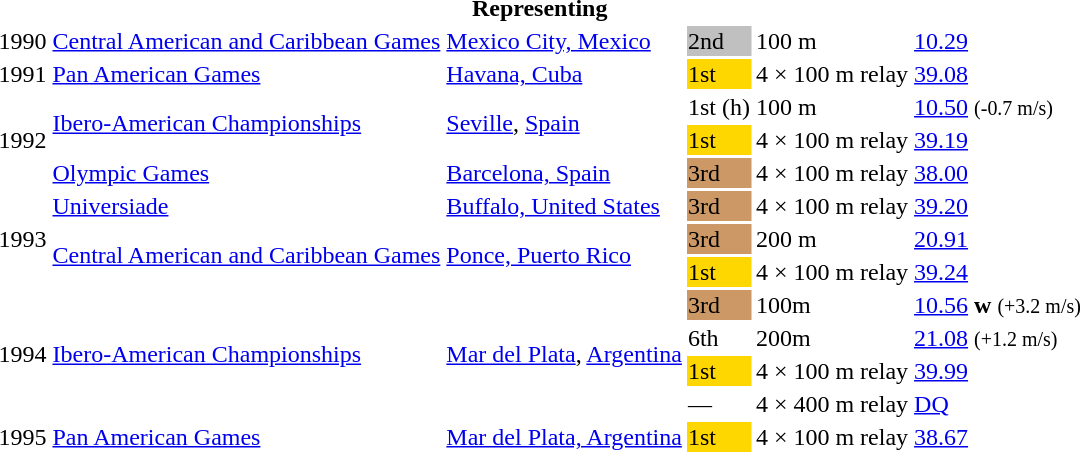<table>
<tr>
<th colspan="6">Representing </th>
</tr>
<tr>
<td>1990</td>
<td><a href='#'>Central American and Caribbean Games</a></td>
<td><a href='#'>Mexico City, Mexico</a></td>
<td bgcolor=silver>2nd</td>
<td>100 m</td>
<td><a href='#'>10.29</a></td>
</tr>
<tr>
<td>1991</td>
<td><a href='#'>Pan American Games</a></td>
<td><a href='#'>Havana, Cuba</a></td>
<td bgcolor=gold>1st</td>
<td>4 × 100 m relay</td>
<td><a href='#'>39.08</a></td>
</tr>
<tr>
<td rowspan=3>1992</td>
<td rowspan=2><a href='#'>Ibero-American Championships</a></td>
<td rowspan=2><a href='#'>Seville</a>, <a href='#'>Spain</a></td>
<td>1st (h)</td>
<td>100 m</td>
<td><a href='#'>10.50</a> <small>(-0.7 m/s)</small></td>
</tr>
<tr>
<td bgcolor=gold>1st</td>
<td>4 × 100 m relay</td>
<td><a href='#'>39.19</a></td>
</tr>
<tr>
<td><a href='#'>Olympic Games</a></td>
<td><a href='#'>Barcelona, Spain</a></td>
<td bgcolor=cc9966>3rd</td>
<td>4 × 100 m relay</td>
<td><a href='#'>38.00</a></td>
</tr>
<tr>
<td rowspan=3>1993</td>
<td><a href='#'>Universiade</a></td>
<td><a href='#'>Buffalo, United States</a></td>
<td bgcolor=cc9966>3rd</td>
<td>4 × 100 m relay</td>
<td><a href='#'>39.20</a></td>
</tr>
<tr>
<td rowspan=2><a href='#'>Central American and Caribbean Games</a></td>
<td rowspan=2><a href='#'>Ponce, Puerto Rico</a></td>
<td bgcolor=cc9966>3rd</td>
<td>200 m</td>
<td><a href='#'>20.91</a></td>
</tr>
<tr>
<td bgcolor=gold>1st</td>
<td>4 × 100 m relay</td>
<td><a href='#'>39.24</a></td>
</tr>
<tr>
<td rowspan=4>1994</td>
<td rowspan=4><a href='#'>Ibero-American Championships</a></td>
<td rowspan=4><a href='#'>Mar del Plata</a>, <a href='#'>Argentina</a></td>
<td bgcolor="cc9966">3rd</td>
<td>100m</td>
<td><a href='#'>10.56</a> <strong>w</strong> <small>(+3.2 m/s)</small></td>
</tr>
<tr>
<td>6th</td>
<td>200m</td>
<td><a href='#'>21.08</a> <small>(+1.2 m/s)</small></td>
</tr>
<tr>
<td bgcolor=gold>1st</td>
<td>4 × 100 m relay</td>
<td><a href='#'>39.99</a></td>
</tr>
<tr>
<td>—</td>
<td>4 × 400 m relay</td>
<td><a href='#'>DQ</a></td>
</tr>
<tr>
<td>1995</td>
<td><a href='#'>Pan American Games</a></td>
<td><a href='#'>Mar del Plata, Argentina</a></td>
<td bgcolor=gold>1st</td>
<td>4 × 100 m relay</td>
<td><a href='#'>38.67</a></td>
</tr>
</table>
